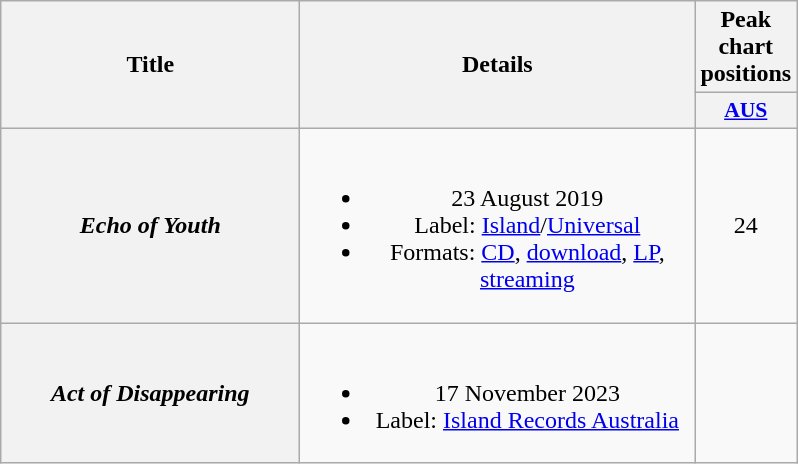<table class="wikitable plainrowheaders" style="text-align:center;">
<tr>
<th scope="col" rowspan="2" style="width:12em;">Title</th>
<th scope="col" rowspan="2" style="width:16em;">Details</th>
<th scope="col" colspan="1">Peak chart positions</th>
</tr>
<tr>
<th scope="col" style="width:3em;font-size:90%;"><a href='#'>AUS</a><br></th>
</tr>
<tr>
<th scope="row"><em>Echo of Youth</em></th>
<td><br><ul><li>23 August 2019</li><li>Label: <a href='#'>Island</a>/<a href='#'>Universal</a> </li><li>Formats: <a href='#'>CD</a>, <a href='#'>download</a>, <a href='#'>LP</a>, <a href='#'>streaming</a></li></ul></td>
<td>24<br></td>
</tr>
<tr>
<th scope="row"><em>Act of Disappearing</em></th>
<td><br><ul><li>17 November 2023</li><li>Label: <a href='#'>Island Records Australia</a></li></ul></td>
</tr>
</table>
